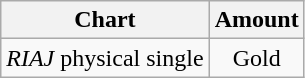<table class="wikitable" style="text-align:center;">
<tr>
<th>Chart</th>
<th>Amount</th>
</tr>
<tr>
<td align="left"><em>RIAJ</em> physical single</td>
<td>Gold</td>
</tr>
</table>
